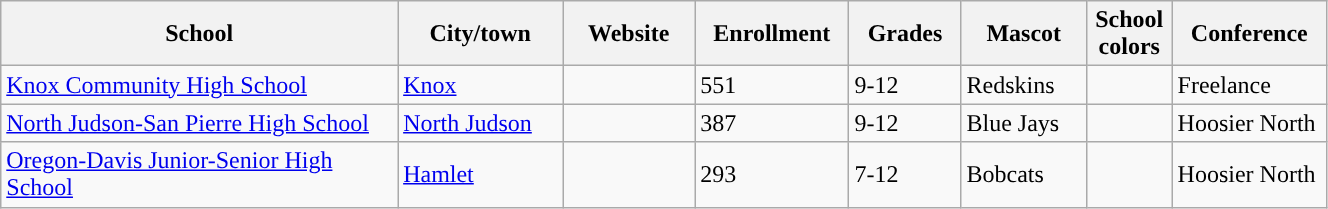<table class="wikitable sortable" width="70%">
<tr>
<th width="20%">School</th>
<th width="08%">City/town</th>
<th width="06%">Website</th>
<th width="04%">Enrollment</th>
<th width="04%">Grades</th>
<th width="04%">Mascot</th>
<th width=01%>School colors</th>
<th width="04%">Conference</th>
</tr>
<tr>
<td><a href='#'>Knox Community High School</a></td>
<td><a href='#'>Knox</a></td>
<td></td>
<td>551</td>
<td>9-12</td>
<td>Redskins</td>
<td>  </td>
<td>Freelance</td>
</tr>
<tr>
<td><a href='#'>North Judson-San Pierre High School</a></td>
<td><a href='#'>North Judson</a></td>
<td></td>
<td>387</td>
<td>9-12</td>
<td>Blue Jays</td>
<td>  </td>
<td>Hoosier North</td>
</tr>
<tr>
<td><a href='#'>Oregon-Davis Junior-Senior High School</a></td>
<td><a href='#'>Hamlet</a></td>
<td></td>
<td>293</td>
<td>7-12</td>
<td>Bobcats</td>
<td>  </td>
<td>Hoosier North</td>
</tr>
</table>
